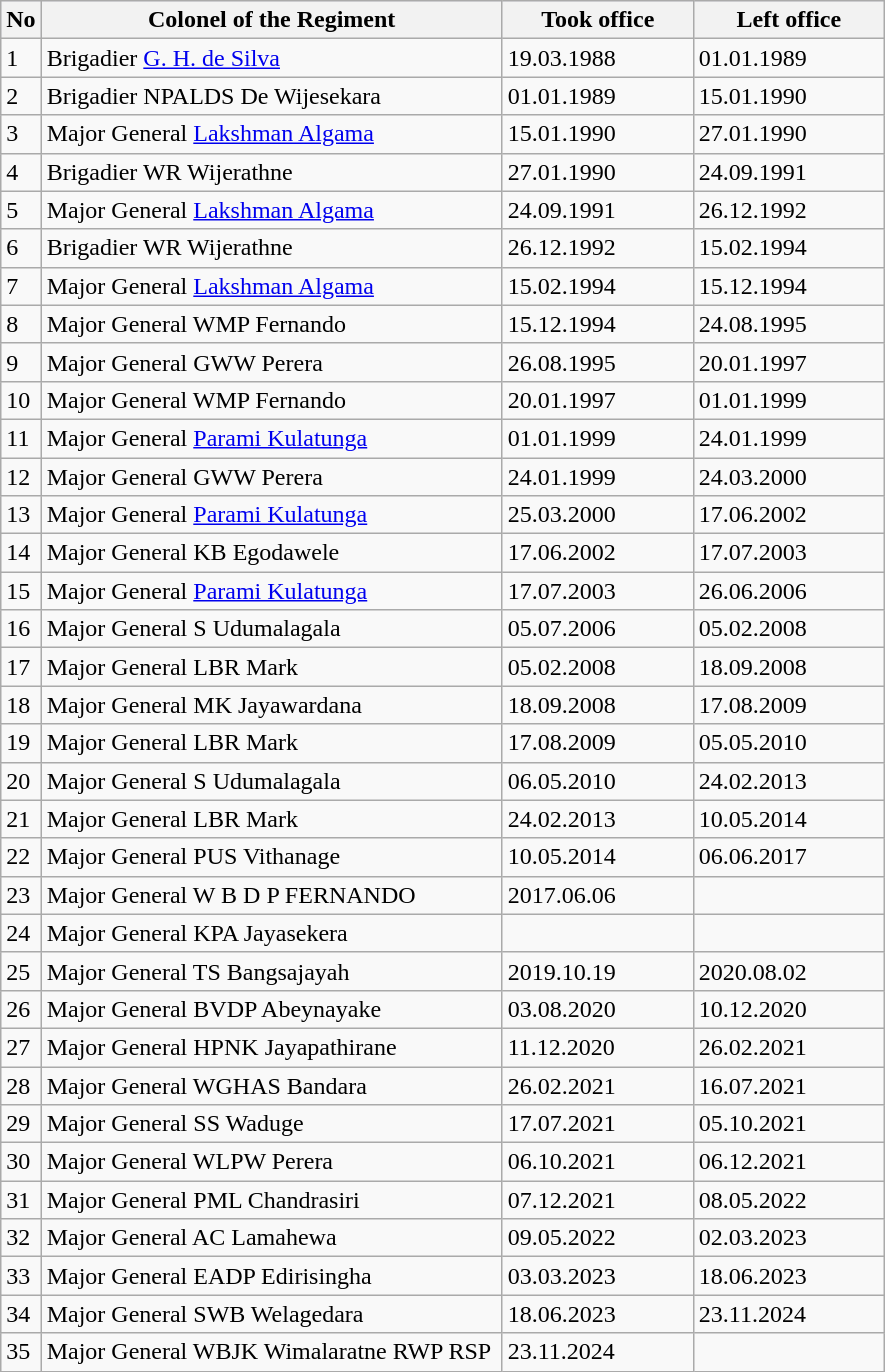<table class="wikitable " border="1" style="border-collapse: collapse;">
<tr bgcolor=lavender>
<th>No</th>
<th width=300px>Colonel of the Regiment</th>
<th width=120px>Took office</th>
<th width=120px>Left office</th>
</tr>
<tr>
<td>1</td>
<td>Brigadier <a href='#'>G. H. de Silva</a></td>
<td>19.03.1988</td>
<td>01.01.1989</td>
</tr>
<tr>
<td>2</td>
<td>Brigadier NPALDS De Wijesekara</td>
<td>01.01.1989</td>
<td>15.01.1990</td>
</tr>
<tr>
<td>3</td>
<td>Major General <a href='#'>Lakshman Algama</a></td>
<td>15.01.1990</td>
<td>27.01.1990</td>
</tr>
<tr>
<td>4</td>
<td>Brigadier WR Wijerathne</td>
<td>27.01.1990</td>
<td>24.09.1991</td>
</tr>
<tr>
<td>5</td>
<td>Major General <a href='#'>Lakshman Algama</a></td>
<td>24.09.1991</td>
<td>26.12.1992</td>
</tr>
<tr>
<td>6</td>
<td>Brigadier WR Wijerathne</td>
<td>26.12.1992</td>
<td>15.02.1994</td>
</tr>
<tr>
<td>7</td>
<td>Major General <a href='#'>Lakshman Algama</a></td>
<td>15.02.1994</td>
<td>15.12.1994</td>
</tr>
<tr>
<td>8</td>
<td>Major General WMP Fernando</td>
<td>15.12.1994</td>
<td>24.08.1995</td>
</tr>
<tr>
<td>9</td>
<td>Major General GWW Perera</td>
<td>26.08.1995</td>
<td>20.01.1997</td>
</tr>
<tr>
<td>10</td>
<td>Major General WMP Fernando</td>
<td>20.01.1997</td>
<td>01.01.1999</td>
</tr>
<tr>
<td>11</td>
<td>Major General <a href='#'>Parami Kulatunga</a></td>
<td>01.01.1999</td>
<td>24.01.1999</td>
</tr>
<tr>
<td>12</td>
<td>Major General GWW Perera</td>
<td>24.01.1999</td>
<td>24.03.2000</td>
</tr>
<tr>
<td>13</td>
<td>Major General <a href='#'>Parami Kulatunga</a></td>
<td>25.03.2000</td>
<td>17.06.2002</td>
</tr>
<tr>
<td>14</td>
<td>Major General KB Egodawele</td>
<td>17.06.2002</td>
<td>17.07.2003</td>
</tr>
<tr>
<td>15</td>
<td>Major General <a href='#'>Parami Kulatunga</a></td>
<td>17.07.2003</td>
<td>26.06.2006</td>
</tr>
<tr>
<td>16</td>
<td>Major General S Udumalagala</td>
<td>05.07.2006</td>
<td>05.02.2008</td>
</tr>
<tr>
<td>17</td>
<td>Major General LBR Mark</td>
<td>05.02.2008</td>
<td>18.09.2008</td>
</tr>
<tr>
<td>18</td>
<td>Major General MK Jayawardana</td>
<td>18.09.2008</td>
<td>17.08.2009</td>
</tr>
<tr>
<td>19</td>
<td>Major General LBR Mark</td>
<td>17.08.2009</td>
<td>05.05.2010</td>
</tr>
<tr>
<td>20</td>
<td>Major General S Udumalagala</td>
<td>06.05.2010</td>
<td>24.02.2013</td>
</tr>
<tr>
<td>21</td>
<td>Major General LBR Mark</td>
<td>24.02.2013</td>
<td>10.05.2014</td>
</tr>
<tr>
<td>22</td>
<td>Major General PUS Vithanage</td>
<td>10.05.2014</td>
<td>06.06.2017</td>
</tr>
<tr>
<td>23</td>
<td>Major General W B D P FERNANDO</td>
<td>2017.06.06</td>
<td></td>
</tr>
<tr>
<td>24</td>
<td>Major General KPA Jayasekera</td>
<td></td>
<td></td>
</tr>
<tr>
<td>25</td>
<td>Major General TS Bangsajayah</td>
<td>2019.10.19</td>
<td>2020.08.02</td>
</tr>
<tr>
<td>26</td>
<td>Major General BVDP Abeynayake</td>
<td>03.08.2020</td>
<td>10.12.2020</td>
</tr>
<tr>
<td>27</td>
<td>Major General HPNK Jayapathirane</td>
<td>11.12.2020</td>
<td>26.02.2021</td>
</tr>
<tr>
<td>28</td>
<td>Major General WGHAS Bandara</td>
<td>26.02.2021</td>
<td>16.07.2021</td>
</tr>
<tr>
<td>29</td>
<td>Major General SS Waduge</td>
<td>17.07.2021</td>
<td>05.10.2021</td>
</tr>
<tr>
<td>30</td>
<td>Major General WLPW Perera</td>
<td>06.10.2021</td>
<td>06.12.2021</td>
</tr>
<tr>
<td>31</td>
<td>Major General PML Chandrasiri</td>
<td>07.12.2021</td>
<td>08.05.2022</td>
</tr>
<tr>
<td>32</td>
<td>Major General AC Lamahewa</td>
<td>09.05.2022</td>
<td>02.03.2023</td>
</tr>
<tr>
<td>33</td>
<td>Major General EADP Edirisingha</td>
<td>03.03.2023</td>
<td>18.06.2023</td>
</tr>
<tr>
<td>34</td>
<td>Major General SWB Welagedara</td>
<td>18.06.2023</td>
<td>23.11.2024</td>
</tr>
<tr>
<td>35</td>
<td>Major General WBJK Wimalaratne RWP RSP</td>
<td>23.11.2024</td>
<td></td>
</tr>
</table>
